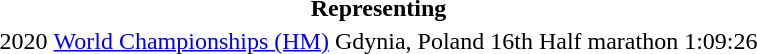<table>
<tr>
<th colspan="6">Representing </th>
</tr>
<tr>
<td>2020</td>
<td><a href='#'>World Championships (HM)</a></td>
<td>Gdynia, Poland</td>
<td>16th</td>
<td>Half marathon</td>
<td>1:09:26</td>
</tr>
</table>
